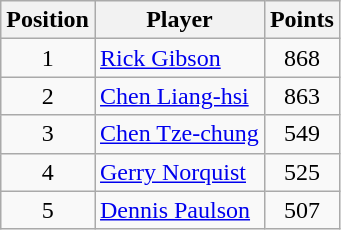<table class=wikitable>
<tr>
<th>Position</th>
<th>Player</th>
<th>Points</th>
</tr>
<tr>
<td align=center>1</td>
<td> <a href='#'>Rick Gibson</a></td>
<td align=center>868</td>
</tr>
<tr>
<td align=center>2</td>
<td> <a href='#'>Chen Liang-hsi</a></td>
<td align=center>863</td>
</tr>
<tr>
<td align=center>3</td>
<td> <a href='#'>Chen Tze-chung</a></td>
<td align=center>549</td>
</tr>
<tr>
<td align=center>4</td>
<td> <a href='#'>Gerry Norquist</a></td>
<td align=center>525</td>
</tr>
<tr>
<td align=center>5</td>
<td> <a href='#'>Dennis Paulson</a></td>
<td align=center>507</td>
</tr>
</table>
